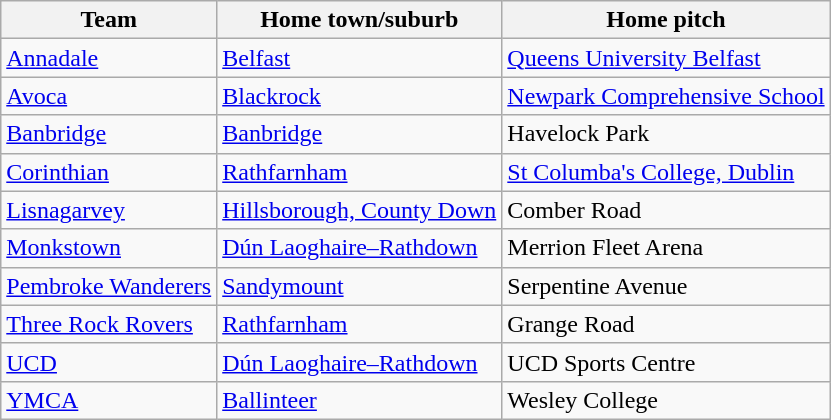<table class="wikitable sortable">
<tr>
<th>Team</th>
<th>Home town/suburb</th>
<th>Home pitch</th>
</tr>
<tr>
<td><a href='#'>Annadale</a></td>
<td><a href='#'>Belfast</a></td>
<td><a href='#'>Queens University Belfast</a></td>
</tr>
<tr>
<td><a href='#'>Avoca</a></td>
<td><a href='#'>Blackrock</a></td>
<td><a href='#'>Newpark Comprehensive School</a></td>
</tr>
<tr>
<td><a href='#'>Banbridge</a></td>
<td><a href='#'>Banbridge</a></td>
<td>Havelock Park</td>
</tr>
<tr>
<td><a href='#'>Corinthian</a></td>
<td><a href='#'>Rathfarnham</a></td>
<td><a href='#'>St Columba's College, Dublin</a></td>
</tr>
<tr>
<td><a href='#'>Lisnagarvey</a></td>
<td><a href='#'>Hillsborough, County Down</a></td>
<td>Comber Road</td>
</tr>
<tr>
<td><a href='#'>Monkstown</a></td>
<td><a href='#'>Dún Laoghaire–Rathdown</a></td>
<td>Merrion Fleet Arena</td>
</tr>
<tr>
<td><a href='#'>Pembroke Wanderers</a></td>
<td><a href='#'>Sandymount</a></td>
<td>Serpentine Avenue</td>
</tr>
<tr>
<td><a href='#'>Three Rock Rovers</a></td>
<td><a href='#'>Rathfarnham</a></td>
<td>Grange Road</td>
</tr>
<tr>
<td><a href='#'>UCD</a></td>
<td><a href='#'>Dún Laoghaire–Rathdown</a></td>
<td>UCD Sports Centre</td>
</tr>
<tr>
<td><a href='#'>YMCA</a></td>
<td><a href='#'>Ballinteer</a></td>
<td>Wesley College</td>
</tr>
</table>
